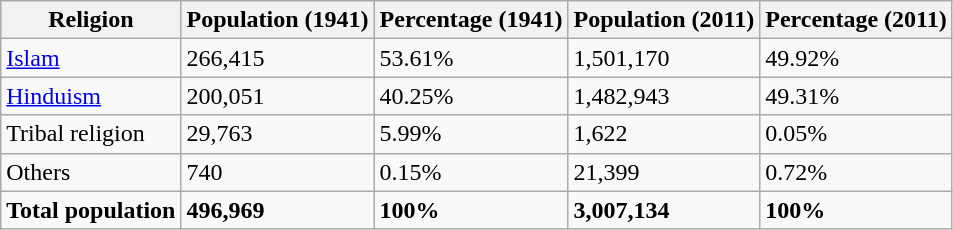<table class="wikitable sortable">
<tr>
<th>Religion</th>
<th>Population (1941)</th>
<th>Percentage (1941)</th>
<th>Population (2011)</th>
<th>Percentage (2011)</th>
</tr>
<tr>
<td><a href='#'>Islam</a> </td>
<td>266,415</td>
<td>53.61%</td>
<td>1,501,170</td>
<td>49.92%</td>
</tr>
<tr>
<td><a href='#'>Hinduism</a> </td>
<td>200,051</td>
<td>40.25%</td>
<td>1,482,943</td>
<td>49.31%</td>
</tr>
<tr>
<td>Tribal religion</td>
<td>29,763</td>
<td>5.99%</td>
<td>1,622</td>
<td>0.05%</td>
</tr>
<tr>
<td>Others</td>
<td>740</td>
<td>0.15%</td>
<td>21,399</td>
<td>0.72%</td>
</tr>
<tr>
<td><strong>Total population</strong></td>
<td><strong>496,969</strong></td>
<td><strong>100%</strong></td>
<td><strong>3,007,134</strong></td>
<td><strong>100%</strong></td>
</tr>
</table>
